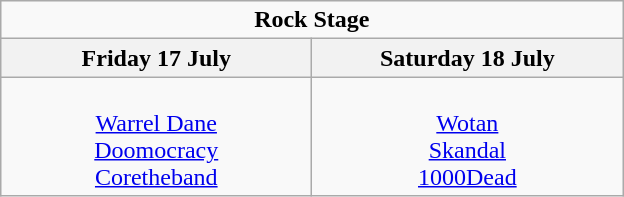<table class="wikitable">
<tr>
<td colspan="2" align="center"><strong>Rock Stage</strong></td>
</tr>
<tr>
<th>Friday 17 July</th>
<th>Saturday 18 July</th>
</tr>
<tr>
<td valign="top" align="center" width=200><br><a href='#'>Warrel Dane</a>
<br><a href='#'>Doomocracy</a>
<br><a href='#'>Coretheband</a></td>
<td valign="top" align="center" width=200><br><a href='#'>Wotan</a>
<br><a href='#'>Skandal</a>
<br><a href='#'>1000Dead</a></td>
</tr>
</table>
